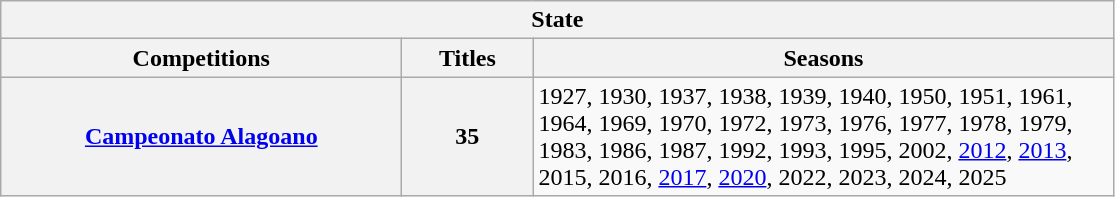<table class="wikitable">
<tr>
<th colspan="3">State</th>
</tr>
<tr>
<th style="width:260px">Competitions</th>
<th style="width:80px">Titles</th>
<th style="width:380px">Seasons</th>
</tr>
<tr>
<th style="text-align:center"><a href='#'>Campeonato Alagoano</a></th>
<th style="text-align:center"><strong>35</strong></th>
<td align="left">1927, 1930, 1937, 1938, 1939, 1940, 1950, 1951, 1961, 1964, 1969, 1970, 1972, 1973, 1976, 1977, 1978, 1979, 1983, 1986, 1987, 1992, 1993, 1995, 2002, <a href='#'>2012</a>, <a href='#'>2013</a>, 2015, 2016, <a href='#'>2017</a>, <a href='#'>2020</a>, 2022, 2023, 2024, 2025</td>
</tr>
</table>
